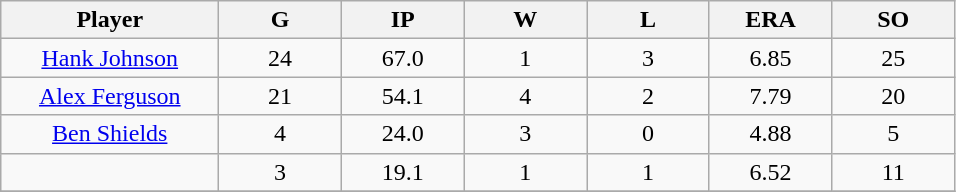<table class="wikitable sortable">
<tr>
<th bgcolor="#DDDDFF" width="16%">Player</th>
<th bgcolor="#DDDDFF" width="9%">G</th>
<th bgcolor="#DDDDFF" width="9%">IP</th>
<th bgcolor="#DDDDFF" width="9%">W</th>
<th bgcolor="#DDDDFF" width="9%">L</th>
<th bgcolor="#DDDDFF" width="9%">ERA</th>
<th bgcolor="#DDDDFF" width="9%">SO</th>
</tr>
<tr align="center">
<td><a href='#'>Hank Johnson</a></td>
<td>24</td>
<td>67.0</td>
<td>1</td>
<td>3</td>
<td>6.85</td>
<td>25</td>
</tr>
<tr align=center>
<td><a href='#'>Alex Ferguson</a></td>
<td>21</td>
<td>54.1</td>
<td>4</td>
<td>2</td>
<td>7.79</td>
<td>20</td>
</tr>
<tr align=center>
<td><a href='#'>Ben Shields</a></td>
<td>4</td>
<td>24.0</td>
<td>3</td>
<td>0</td>
<td>4.88</td>
<td>5</td>
</tr>
<tr align=center>
<td></td>
<td>3</td>
<td>19.1</td>
<td>1</td>
<td>1</td>
<td>6.52</td>
<td>11</td>
</tr>
<tr align="center">
</tr>
</table>
